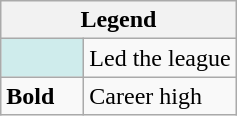<table class="wikitable mw-collapsible mw-collapsed">
<tr>
<th colspan="2">Legend</th>
</tr>
<tr>
<td style="background:#cfecec; width:3em;"></td>
<td>Led the league</td>
</tr>
<tr>
<td><strong>Bold</strong></td>
<td>Career high</td>
</tr>
</table>
